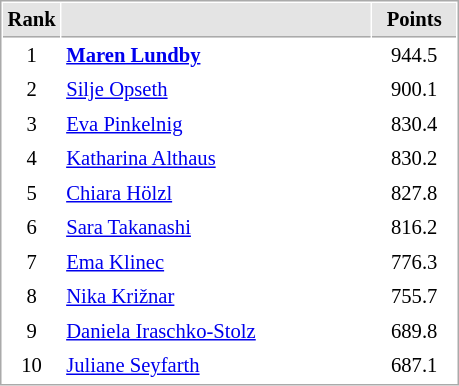<table cellspacing="1" cellpadding="3" style="border:1px solid #AAAAAA;font-size:86%">
<tr style="background-color: #E4E4E4;">
<th style="border-bottom:1px solid #AAAAAA; width: 10px;">Rank</th>
<th style="border-bottom:1px solid #AAAAAA; width: 200px;"></th>
<th style="border-bottom:1px solid #AAAAAA; width: 50px;">Points</th>
</tr>
<tr>
<td align=center>1</td>
<td> <strong><a href='#'>Maren Lundby</a></strong></td>
<td align=center>944.5</td>
</tr>
<tr>
<td align=center>2</td>
<td> <a href='#'>Silje Opseth</a></td>
<td align=center>900.1</td>
</tr>
<tr>
<td align=center>3</td>
<td> <a href='#'>Eva Pinkelnig</a></td>
<td align=center>830.4</td>
</tr>
<tr>
<td align=center>4</td>
<td> <a href='#'>Katharina Althaus</a></td>
<td align=center>830.2</td>
</tr>
<tr>
<td align=center>5</td>
<td> <a href='#'>Chiara Hölzl</a></td>
<td align=center>827.8</td>
</tr>
<tr>
<td align=center>6</td>
<td> <a href='#'>Sara Takanashi</a></td>
<td align=center>816.2</td>
</tr>
<tr>
<td align=center>7</td>
<td> <a href='#'>Ema Klinec</a></td>
<td align=center>776.3</td>
</tr>
<tr>
<td align=center>8</td>
<td> <a href='#'>Nika Križnar</a></td>
<td align=center>755.7</td>
</tr>
<tr>
<td align=center>9</td>
<td> <a href='#'>Daniela Iraschko-Stolz</a></td>
<td align=center>689.8</td>
</tr>
<tr>
<td align=center>10</td>
<td> <a href='#'>Juliane Seyfarth</a></td>
<td align=center>687.1</td>
</tr>
</table>
